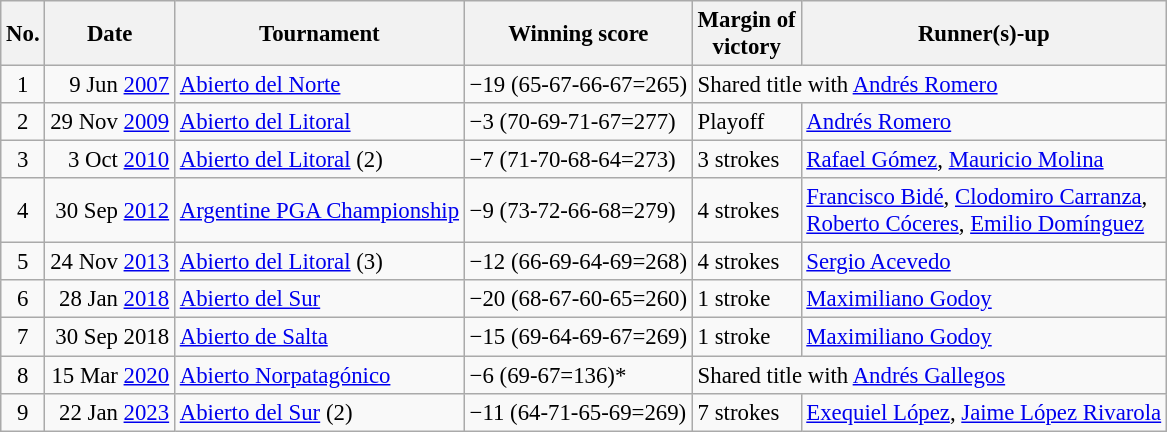<table class="wikitable" style="font-size:95%;">
<tr>
<th>No.</th>
<th>Date</th>
<th>Tournament</th>
<th>Winning score</th>
<th>Margin of<br>victory</th>
<th>Runner(s)-up</th>
</tr>
<tr>
<td align=center>1</td>
<td align=right>9 Jun <a href='#'>2007</a></td>
<td><a href='#'>Abierto del Norte</a></td>
<td>−19 (65-67-66-67=265)</td>
<td colspan=2>Shared title with  <a href='#'>Andrés Romero</a></td>
</tr>
<tr>
<td align=center>2</td>
<td align=right>29 Nov <a href='#'>2009</a></td>
<td><a href='#'>Abierto del Litoral</a></td>
<td>−3 (70-69-71-67=277)</td>
<td>Playoff</td>
<td> <a href='#'>Andrés Romero</a></td>
</tr>
<tr>
<td align=center>3</td>
<td align=right>3 Oct <a href='#'>2010</a></td>
<td><a href='#'>Abierto del Litoral</a> (2)</td>
<td>−7 (71-70-68-64=273)</td>
<td>3 strokes</td>
<td> <a href='#'>Rafael Gómez</a>,  <a href='#'>Mauricio Molina</a></td>
</tr>
<tr>
<td align=center>4</td>
<td align=right>30 Sep <a href='#'>2012</a></td>
<td><a href='#'>Argentine PGA Championship</a></td>
<td>−9 (73-72-66-68=279)</td>
<td>4 strokes</td>
<td> <a href='#'>Francisco Bidé</a>,  <a href='#'>Clodomiro Carranza</a>,<br> <a href='#'>Roberto Cóceres</a>,  <a href='#'>Emilio Domínguez</a></td>
</tr>
<tr>
<td align=center>5</td>
<td align=right>24 Nov <a href='#'>2013</a></td>
<td><a href='#'>Abierto del Litoral</a> (3)</td>
<td>−12 (66-69-64-69=268)</td>
<td>4 strokes</td>
<td> <a href='#'>Sergio Acevedo</a></td>
</tr>
<tr>
<td align=center>6</td>
<td align=right>28 Jan <a href='#'>2018</a></td>
<td><a href='#'>Abierto del Sur</a></td>
<td>−20 (68-67-60-65=260)</td>
<td>1 stroke</td>
<td> <a href='#'>Maximiliano Godoy</a></td>
</tr>
<tr>
<td align=center>7</td>
<td align=right>30 Sep 2018</td>
<td><a href='#'>Abierto de Salta</a></td>
<td>−15 (69-64-69-67=269)</td>
<td>1 stroke</td>
<td> <a href='#'>Maximiliano Godoy</a></td>
</tr>
<tr>
<td align=center>8</td>
<td align=right>15 Mar <a href='#'>2020</a></td>
<td><a href='#'>Abierto Norpatagónico</a></td>
<td>−6 (69-67=136)*</td>
<td colspan=2>Shared title with  <a href='#'>Andrés Gallegos</a></td>
</tr>
<tr>
<td align=center>9</td>
<td align=right>22 Jan <a href='#'>2023</a></td>
<td><a href='#'>Abierto del Sur</a> (2)</td>
<td>−11 (64-71-65-69=269)</td>
<td>7 strokes</td>
<td> <a href='#'>Exequiel López</a>,  <a href='#'>Jaime López Rivarola</a></td>
</tr>
</table>
